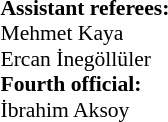<table width=50% style="font-size: 90%">
<tr>
<td><br><strong>Assistant referees:</strong>
<br> Mehmet Kaya
<br> Ercan İnegöllüler
<br><strong>Fourth official:</strong>
<br> İbrahim Aksoy</td>
</tr>
</table>
